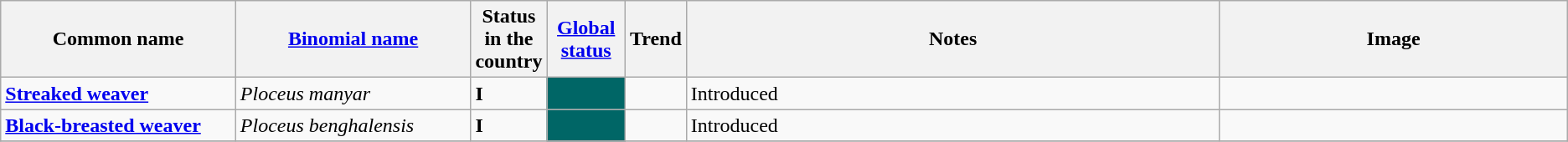<table class="wikitable sortable">
<tr>
<th width="15%">Common name</th>
<th width="15%"><a href='#'>Binomial name</a></th>
<th width="1%">Status in the country</th>
<th width="5%"><a href='#'>Global status</a></th>
<th width="1%">Trend</th>
<th class="unsortable">Notes</th>
<th class="unsortable">Image</th>
</tr>
<tr>
<td><strong><a href='#'>Streaked weaver</a></strong></td>
<td><em>Ploceus manyar</em></td>
<td><strong>I</strong></td>
<td align=center style="background: #006666"></td>
<td align=center></td>
<td>Introduced</td>
<td><br></td>
</tr>
<tr>
<td><strong><a href='#'>Black-breasted weaver</a></strong></td>
<td><em>Ploceus benghalensis</em></td>
<td><strong>I</strong></td>
<td align=center style="background: #006666"></td>
<td align=center></td>
<td>Introduced</td>
<td><br></td>
</tr>
<tr>
</tr>
</table>
